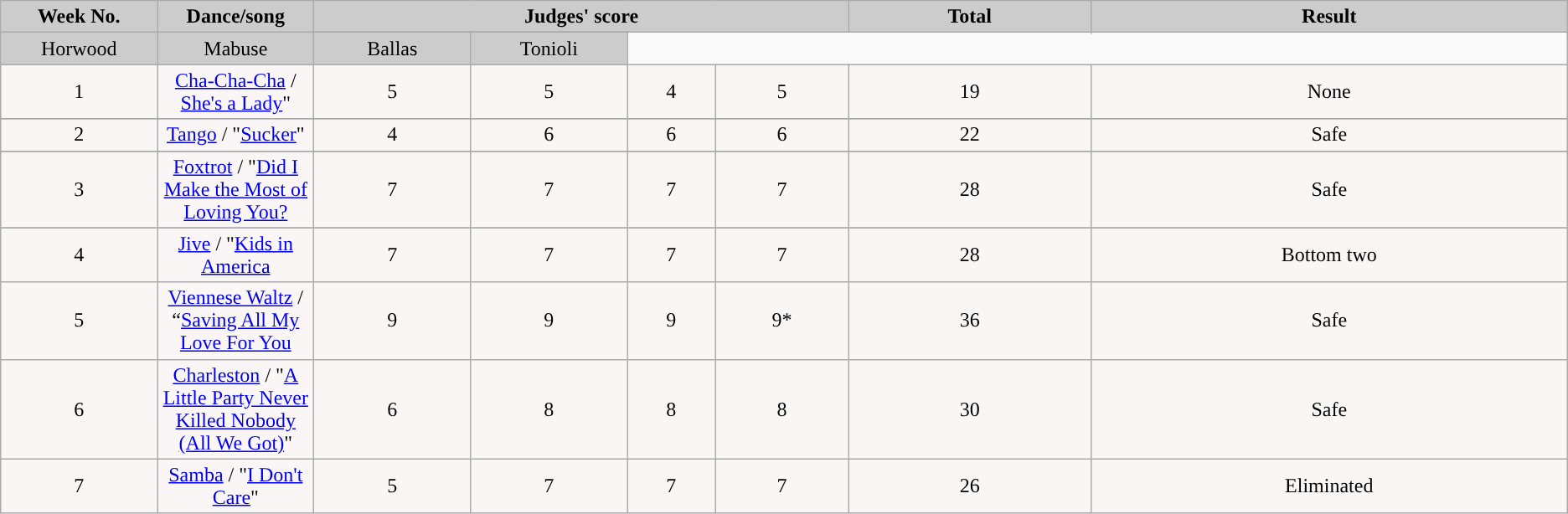<table | class="wikitable collapsible collapsed">
<tr>
<td rowspan="2" bgcolor="CCCCCC" align="Center"><strong>Week No.</strong></td>
<td rowspan="2" bgcolor="CCCCCC" align="Center"><strong>Dance/song</strong></td>
<td colspan="4" bgcolor="CCCCCC" align="Center"><strong>Judges' score</strong></td>
<td rowspan="2" bgcolor="CCCCCC" align="Center"><strong>Total</strong></td>
<td rowspan="2" bgcolor="CCCCCC" align="Center"><strong>Result</strong></td>
</tr>
<tr>
</tr>
<tr>
<td bgcolor="CCCCCC" width="10%" align="center">Horwood</td>
<td bgcolor="CCCCCC" width="10%" align="center">Mabuse</td>
<td bgcolor="CCCCCC" width="10%" align="center">Ballas</td>
<td bgcolor="CCCCCC" width="10%" align="center">Tonioli</td>
</tr>
<tr>
</tr>
<tr>
<td align="center" bgcolor="FAF6F6">1</td>
<td align="center" bgcolor="FAF6F6"><a href='#'>Cha-Cha-Cha</a> / <a href='#'>She's a Lady</a>"</td>
<td align="center" bgcolor="FAF6F6">5</td>
<td align="center" bgcolor="FAF6F6">5</td>
<td align="center" bgcolor="FAF6F6">4</td>
<td align="center" bgcolor="FAF6F6">5</td>
<td align="center" bgcolor="FAF6F6">19</td>
<td align="center" bgcolor="FAF6F6">None</td>
</tr>
<tr>
</tr>
<tr>
<td align="center" bgcolor="FAF6F6">2</td>
<td align="center" bgcolor="FAF6F6"><a href='#'>Tango</a> / "<a href='#'>Sucker</a>"</td>
<td align="center" bgcolor="FAF6F6">4</td>
<td align="center" bgcolor="FAF6F6">6</td>
<td align="center" bgcolor="FAF6F6">6</td>
<td align="center" bgcolor="FAF6F6">6</td>
<td align="center" bgcolor="FAF6F6">22</td>
<td align="center" bgcolor="FAF6F6">Safe</td>
</tr>
<tr>
</tr>
<tr>
<td align="center" bgcolor="FAF6F6">3</td>
<td align="center" bgcolor="FAF6F6"><a href='#'>Foxtrot</a> / "<a href='#'>Did I Make the Most of Loving You?</a></td>
<td align="center" bgcolor="FAF6F6">7</td>
<td align="center" bgcolor="FAF6F6">7</td>
<td align="center" bgcolor="FAF6F6">7</td>
<td align="center" bgcolor="FAF6F6">7</td>
<td align="center" bgcolor="FAF6F6">28</td>
<td align="center" bgcolor="FAF6F6">Safe</td>
</tr>
<tr>
</tr>
<tr>
<td align="center" bgcolor="FAF6F6">4</td>
<td align="center" bgcolor="FAF6F6"><a href='#'>Jive</a> / "<a href='#'>Kids in America</a></td>
<td align="center" bgcolor="FAF6F6">7</td>
<td align="center" bgcolor="FAF6F6">7</td>
<td align="center" bgcolor="FAF6F6">7</td>
<td align="center" bgcolor="FAF6F6">7</td>
<td align="center" bgcolor="FAF6F6">28</td>
<td align="center" bgcolor="FAF6F6">Bottom two</td>
</tr>
<tr>
<td align="center" bgcolor="FAF6F6">5</td>
<td align="center" bgcolor="FAF6F6"><a href='#'>Viennese Waltz</a> / “<a href='#'>Saving All My Love For You</a></td>
<td align="center" bgcolor="FAF6F6">9</td>
<td align="center" bgcolor="FAF6F6">9</td>
<td align="center" bgcolor="FAF6F6">9</td>
<td align="center" bgcolor="FAF6F6">9*</td>
<td align="center" bgcolor="FAF6F6">36</td>
<td align="center" bgcolor="FAF6F6">Safe</td>
</tr>
<tr>
<td align="center" bgcolor="FAF6F6">6</td>
<td align="center" bgcolor="FAF6F6"><a href='#'>Charleston</a> / "<a href='#'>A Little Party Never Killed Nobody (All We Got)</a>"</td>
<td align="center" bgcolor="FAF6F6">6</td>
<td align="center" bgcolor="FAF6F6">8</td>
<td align="center" bgcolor="FAF6F6">8</td>
<td align="center" bgcolor="FAF6F6">8</td>
<td align="center" bgcolor="FAF6F6">30</td>
<td align="center" bgcolor="FAF6F6">Safe</td>
</tr>
<tr>
<td align="center" bgcolor="FAF6F6">7</td>
<td align="center" bgcolor="FAF6F6"><a href='#'>Samba</a> / "<a href='#'>I Don't Care</a>"</td>
<td align="center" bgcolor="FAF6F6">5</td>
<td align="center" bgcolor="FAF6F6">7</td>
<td align="center" bgcolor="FAF6F6">7</td>
<td align="center" bgcolor="FAF6F6">7</td>
<td align="center" bgcolor="FAF6F6">26</td>
<td align="center" bgcolor="FAF6F6">Eliminated</td>
</tr>
</table>
